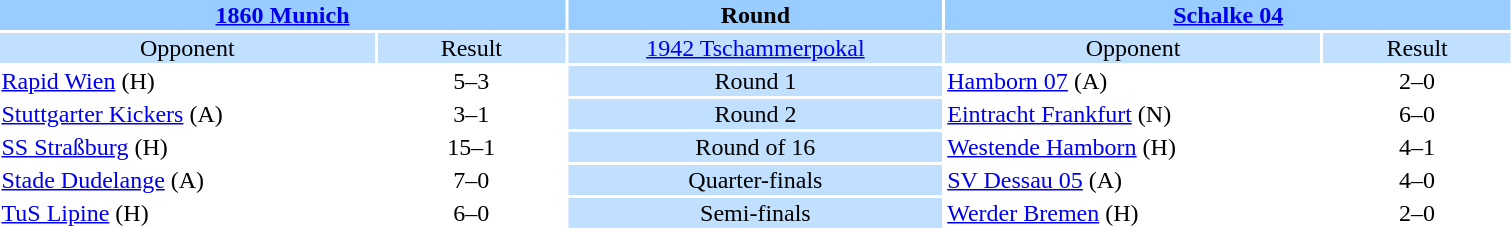<table style="width:80%; text-align:center;">
<tr style="vertical-align:top; background:#99CCFF;">
<th colspan="2"><a href='#'>1860 Munich</a></th>
<th style="width:20%">Round</th>
<th colspan="2"><a href='#'>Schalke 04</a></th>
</tr>
<tr style="vertical-align:top; background:#C1E0FF;">
<td style="width:20%">Opponent</td>
<td style="width:10%">Result</td>
<td><a href='#'>1942 Tschammerpokal</a></td>
<td style="width:20%">Opponent</td>
<td style="width:10%">Result</td>
</tr>
<tr>
<td align="left"><a href='#'>Rapid Wien</a> (H)</td>
<td>5–3</td>
<td style="background:#C1E0FF;">Round 1</td>
<td align="left"><a href='#'>Hamborn 07</a> (A)</td>
<td>2–0</td>
</tr>
<tr>
<td align="left"><a href='#'>Stuttgarter Kickers</a> (A)</td>
<td>3–1</td>
<td style="background:#C1E0FF;">Round 2</td>
<td align="left"><a href='#'>Eintracht Frankfurt</a> (N)</td>
<td>6–0</td>
</tr>
<tr>
<td align="left"><a href='#'>SS Straßburg</a> (H)</td>
<td>15–1</td>
<td style="background:#C1E0FF;">Round of 16</td>
<td align="left"><a href='#'>Westende Hamborn</a> (H)</td>
<td>4–1</td>
</tr>
<tr>
<td align="left"><a href='#'>Stade Dudelange</a> (A)</td>
<td>7–0</td>
<td style="background:#C1E0FF;">Quarter-finals</td>
<td align="left"><a href='#'>SV Dessau 05</a> (A)</td>
<td>4–0</td>
</tr>
<tr>
<td align="left"><a href='#'>TuS Lipine</a> (H)</td>
<td>6–0</td>
<td style="background:#C1E0FF;">Semi-finals</td>
<td align="left"><a href='#'>Werder Bremen</a> (H)</td>
<td>2–0</td>
</tr>
</table>
